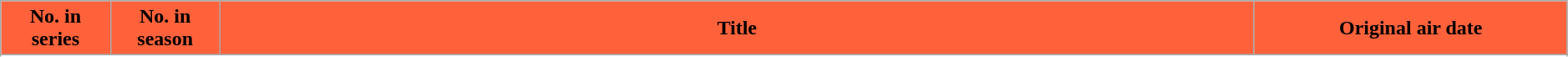<table class="wikitable plainrowheaders" style="width:99%;">
<tr>
<th scope="col" style="background-color: #FF623B; color: #000000;" width=7%>No. in<br>series</th>
<th scope="col" style="background-color: #FF623B; color: #000000;" width=7%>No. in<br>season</th>
<th scope="col" style="background-color: #FF623B; color: #000000;">Title</th>
<th scope="col" style="background-color: #FF623B; color: #000000;" width=20%>Original air date</th>
</tr>
<tr>
</tr>
<tr>
</tr>
</table>
